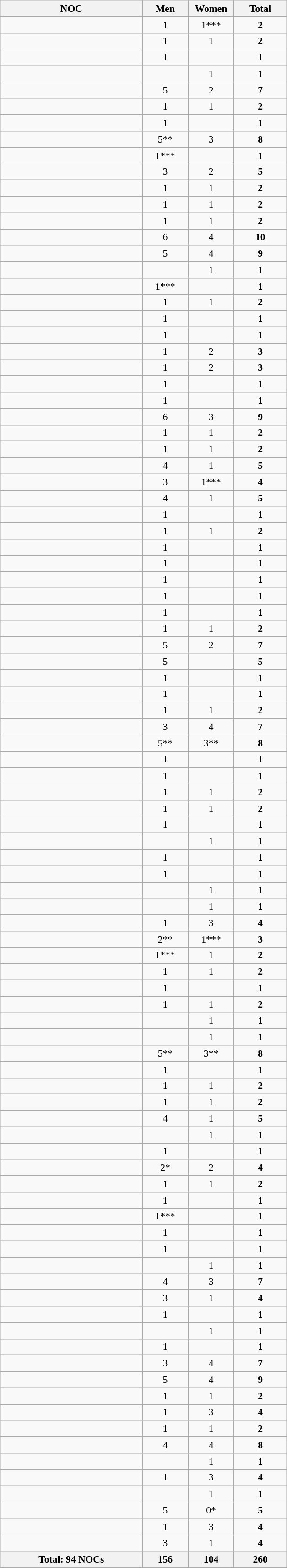<table class="wikitable" style="text-align:center; font-size:90%">
<tr>
<th width=200 style="text-align:center;">NOC</th>
<th width=60>Men</th>
<th width=60>Women</th>
<th width=70>Total</th>
</tr>
<tr>
<td style="text-align:left;"></td>
<td>1</td>
<td>1***</td>
<td><strong>2</strong></td>
</tr>
<tr>
<td style="text-align:left;"></td>
<td>1</td>
<td>1</td>
<td><strong>2</strong></td>
</tr>
<tr>
<td style="text-align:left;"></td>
<td>1</td>
<td></td>
<td><strong>1</strong></td>
</tr>
<tr>
<td style="text-align:left;"></td>
<td></td>
<td>1</td>
<td><strong>1</strong></td>
</tr>
<tr>
<td style="text-align:left;"></td>
<td>5</td>
<td>2</td>
<td><strong>7</strong></td>
</tr>
<tr>
<td style="text-align:left;"></td>
<td>1</td>
<td>1</td>
<td><strong>2</strong></td>
</tr>
<tr>
<td style="text-align:left;"></td>
<td>1</td>
<td></td>
<td><strong>1</strong></td>
</tr>
<tr>
<td style="text-align:left;"></td>
<td>5**</td>
<td>3</td>
<td><strong>8</strong></td>
</tr>
<tr>
<td style="text-align:left;"></td>
<td>1***</td>
<td></td>
<td><strong>1</strong></td>
</tr>
<tr>
<td style="text-align:left;"></td>
<td>3</td>
<td>2</td>
<td><strong>5</strong></td>
</tr>
<tr>
<td style="text-align:left;"></td>
<td>1</td>
<td>1</td>
<td><strong>2</strong></td>
</tr>
<tr>
<td style="text-align:left;"></td>
<td>1</td>
<td>1</td>
<td><strong>2</strong></td>
</tr>
<tr>
<td style="text-align:left;"></td>
<td>1</td>
<td>1</td>
<td><strong>2</strong></td>
</tr>
<tr>
<td style="text-align:left;"></td>
<td>6</td>
<td>4</td>
<td><strong>10</strong></td>
</tr>
<tr>
<td style="text-align:left;"></td>
<td>5</td>
<td>4</td>
<td><strong>9</strong></td>
</tr>
<tr>
<td style="text-align:left;"></td>
<td></td>
<td>1</td>
<td><strong>1</strong></td>
</tr>
<tr>
<td style="text-align:left;"></td>
<td>1***</td>
<td></td>
<td><strong>1</strong></td>
</tr>
<tr>
<td style="text-align:left;"></td>
<td>1</td>
<td>1</td>
<td><strong>2</strong></td>
</tr>
<tr>
<td style="text-align:left;"></td>
<td>1</td>
<td></td>
<td><strong>1</strong></td>
</tr>
<tr>
<td style="text-align:left;"></td>
<td>1</td>
<td></td>
<td><strong>1</strong></td>
</tr>
<tr>
<td style="text-align:left;"></td>
<td>1</td>
<td>2</td>
<td><strong>3</strong></td>
</tr>
<tr>
<td style="text-align:left;"></td>
<td>1</td>
<td>2</td>
<td><strong>3</strong></td>
</tr>
<tr>
<td style="text-align:left;"></td>
<td>1</td>
<td></td>
<td><strong>1</strong></td>
</tr>
<tr>
<td style="text-align:left;"></td>
<td>1</td>
<td></td>
<td><strong>1</strong></td>
</tr>
<tr>
<td style="text-align:left;"></td>
<td>6</td>
<td>3</td>
<td><strong>9</strong></td>
</tr>
<tr>
<td style="text-align:left;"></td>
<td>1</td>
<td>1</td>
<td><strong>2</strong></td>
</tr>
<tr>
<td style="text-align:left;"></td>
<td>1</td>
<td>1</td>
<td><strong>2</strong></td>
</tr>
<tr>
<td style="text-align:left;"></td>
<td>4</td>
<td>1</td>
<td><strong>5</strong></td>
</tr>
<tr>
<td style="text-align:left;"></td>
<td>3</td>
<td>1***</td>
<td><strong>4</strong></td>
</tr>
<tr>
<td style="text-align:left;"></td>
<td>4</td>
<td>1</td>
<td><strong>5</strong></td>
</tr>
<tr>
<td style="text-align:left;"></td>
<td>1</td>
<td></td>
<td><strong>1</strong></td>
</tr>
<tr>
<td style="text-align:left;"></td>
<td>1</td>
<td>1</td>
<td><strong>2</strong></td>
</tr>
<tr>
<td style="text-align:left;"></td>
<td>1</td>
<td></td>
<td><strong>1</strong></td>
</tr>
<tr>
<td style="text-align:left;"></td>
<td>1</td>
<td></td>
<td><strong>1</strong></td>
</tr>
<tr>
<td style="text-align:left;"></td>
<td>1</td>
<td></td>
<td><strong>1</strong></td>
</tr>
<tr>
<td style="text-align:left;"></td>
<td>1</td>
<td></td>
<td><strong>1</strong></td>
</tr>
<tr>
<td style="text-align:left;"></td>
<td>1</td>
<td></td>
<td><strong>1</strong></td>
</tr>
<tr>
<td style="text-align:left;"></td>
<td>1</td>
<td>1</td>
<td><strong>2</strong></td>
</tr>
<tr>
<td style="text-align:left;"></td>
<td>5</td>
<td>2</td>
<td><strong>7</strong></td>
</tr>
<tr>
<td style="text-align:left;"></td>
<td>5</td>
<td></td>
<td><strong>5</strong></td>
</tr>
<tr>
<td style="text-align:left;"></td>
<td>1</td>
<td></td>
<td><strong>1</strong></td>
</tr>
<tr>
<td style="text-align:left;"></td>
<td>1</td>
<td></td>
<td><strong>1</strong></td>
</tr>
<tr>
<td style="text-align:left;"></td>
<td>1</td>
<td>1</td>
<td><strong>2</strong></td>
</tr>
<tr>
<td style="text-align:left;"></td>
<td>3</td>
<td>4</td>
<td><strong>7</strong></td>
</tr>
<tr>
<td style="text-align:left;"></td>
<td>5**</td>
<td>3**</td>
<td><strong>8</strong></td>
</tr>
<tr>
<td style="text-align:left;"></td>
<td>1</td>
<td></td>
<td><strong>1</strong></td>
</tr>
<tr>
<td style="text-align:left;"></td>
<td>1</td>
<td></td>
<td><strong>1</strong></td>
</tr>
<tr>
<td style="text-align:left;"></td>
<td>1</td>
<td>1</td>
<td><strong>2</strong></td>
</tr>
<tr>
<td style="text-align:left;"></td>
<td>1</td>
<td>1</td>
<td><strong>2</strong></td>
</tr>
<tr>
<td style="text-align:left;"></td>
<td>1</td>
<td></td>
<td><strong>1</strong></td>
</tr>
<tr>
<td style="text-align:left;"></td>
<td></td>
<td>1</td>
<td><strong>1</strong></td>
</tr>
<tr>
<td style="text-align:left;"></td>
<td>1</td>
<td></td>
<td><strong>1</strong></td>
</tr>
<tr>
<td style="text-align:left;"></td>
<td>1</td>
<td></td>
<td><strong>1</strong></td>
</tr>
<tr>
<td style="text-align:left;"></td>
<td></td>
<td>1</td>
<td><strong>1</strong></td>
</tr>
<tr>
<td style="text-align:left;"></td>
<td></td>
<td>1</td>
<td><strong>1</strong></td>
</tr>
<tr>
<td style="text-align:left;"></td>
<td>1</td>
<td>3</td>
<td><strong>4</strong></td>
</tr>
<tr>
<td style="text-align:left;"></td>
<td>2**</td>
<td>1***</td>
<td><strong>3</strong></td>
</tr>
<tr>
<td style="text-align:left;"></td>
<td>1***</td>
<td>1</td>
<td><strong>2</strong></td>
</tr>
<tr>
<td style="text-align:left;"></td>
<td>1</td>
<td>1</td>
<td><strong>2</strong></td>
</tr>
<tr>
<td style="text-align:left;"></td>
<td>1</td>
<td></td>
<td><strong>1</strong></td>
</tr>
<tr>
<td style="text-align:left;"></td>
<td>1</td>
<td>1</td>
<td><strong>2</strong></td>
</tr>
<tr>
<td style="text-align:left;"></td>
<td></td>
<td>1</td>
<td><strong>1</strong></td>
</tr>
<tr>
<td style="text-align:left;"></td>
<td></td>
<td>1</td>
<td><strong>1</strong></td>
</tr>
<tr>
<td style="text-align:left;"></td>
<td>5**</td>
<td>3**</td>
<td><strong>8</strong></td>
</tr>
<tr>
<td style="text-align:left;"></td>
<td>1</td>
<td></td>
<td><strong>1</strong></td>
</tr>
<tr>
<td style="text-align:left;"></td>
<td>1</td>
<td>1</td>
<td><strong>2</strong></td>
</tr>
<tr>
<td style="text-align:left;"></td>
<td>1</td>
<td>1</td>
<td><strong>2</strong></td>
</tr>
<tr>
<td style="text-align:left;"></td>
<td>4</td>
<td>1</td>
<td><strong>5</strong></td>
</tr>
<tr>
<td style="text-align:left;"></td>
<td></td>
<td>1</td>
<td><strong>1</strong></td>
</tr>
<tr>
<td style="text-align:left;"></td>
<td>1</td>
<td></td>
<td><strong>1</strong></td>
</tr>
<tr>
<td style="text-align:left;"></td>
<td>2*</td>
<td>2</td>
<td><strong>4</strong></td>
</tr>
<tr>
<td style="text-align:left;"></td>
<td>1</td>
<td>1</td>
<td><strong>2</strong></td>
</tr>
<tr>
<td style="text-align:left;"></td>
<td>1</td>
<td></td>
<td><strong>1</strong></td>
</tr>
<tr>
<td style="text-align:left;"></td>
<td>1***</td>
<td></td>
<td><strong>1</strong></td>
</tr>
<tr>
<td style="text-align:left;"></td>
<td>1</td>
<td></td>
<td><strong>1</strong></td>
</tr>
<tr>
<td style="text-align:left;"></td>
<td>1</td>
<td></td>
<td><strong>1</strong></td>
</tr>
<tr>
<td style="text-align:left;"></td>
<td></td>
<td>1</td>
<td><strong>1</strong></td>
</tr>
<tr>
<td style="text-align:left;"></td>
<td>4</td>
<td>3</td>
<td><strong>7</strong></td>
</tr>
<tr>
<td style="text-align:left;"></td>
<td>3</td>
<td>1</td>
<td><strong>4</strong></td>
</tr>
<tr>
<td style="text-align:left;"></td>
<td>1</td>
<td></td>
<td><strong>1</strong></td>
</tr>
<tr>
<td style="text-align:left;"></td>
<td></td>
<td>1</td>
<td><strong>1</strong></td>
</tr>
<tr>
<td style="text-align:left;"></td>
<td>1</td>
<td></td>
<td><strong>1</strong></td>
</tr>
<tr>
<td style="text-align:left;"></td>
<td>3</td>
<td>4</td>
<td><strong>7</strong></td>
</tr>
<tr>
<td style="text-align:left;"></td>
<td>5</td>
<td>4</td>
<td><strong>9</strong></td>
</tr>
<tr>
<td style="text-align:left;"></td>
<td>1</td>
<td>1</td>
<td><strong>2</strong></td>
</tr>
<tr>
<td style="text-align:left;"></td>
<td>1</td>
<td>3</td>
<td><strong>4</strong></td>
</tr>
<tr>
<td style="text-align:left;"></td>
<td>1</td>
<td>1</td>
<td><strong>2</strong></td>
</tr>
<tr>
<td style="text-align:left;"></td>
<td>4</td>
<td>4</td>
<td><strong>8</strong></td>
</tr>
<tr>
<td style="text-align:left;"></td>
<td></td>
<td>1</td>
<td><strong>1</strong></td>
</tr>
<tr>
<td style="text-align:left;"></td>
<td>1</td>
<td>3</td>
<td><strong>4</strong></td>
</tr>
<tr>
<td style="text-align:left;"></td>
<td></td>
<td>1</td>
<td><strong>1</strong></td>
</tr>
<tr>
<td style="text-align:left;"></td>
<td>5</td>
<td>0*</td>
<td><strong>5</strong></td>
</tr>
<tr>
<td style="text-align:left;"></td>
<td>1</td>
<td>3</td>
<td><strong>4</strong></td>
</tr>
<tr>
<td style="text-align:left;"></td>
<td>3</td>
<td>1</td>
<td><strong>4</strong></td>
</tr>
<tr>
<th>Total: 94 NOCs</th>
<th>156</th>
<th>104</th>
<th>260</th>
</tr>
</table>
